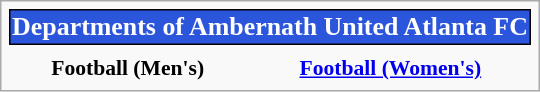<table class="infobox" style="font-size:90%; width:25em; text-align:center">
<tr>
<th colspan="2" style="font-size:120%; background-color:#2B55DB; color:#FFFFFF; border:1px solid #000000; text-align:center">Departments of Ambernath United Atlanta FC</th>
</tr>
<tr>
<th></th>
<th></th>
</tr>
<tr>
<th>Football (Men's)</th>
<th><a href='#'>Football (Women's)</a></th>
</tr>
</table>
